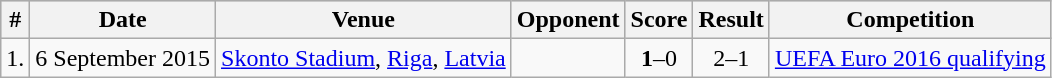<table class="wikitable" style="text-align: left;">
<tr bgcolor="#CCCCCC" align="center">
<th>#</th>
<th>Date</th>
<th>Venue</th>
<th>Opponent</th>
<th>Score</th>
<th>Result</th>
<th>Competition</th>
</tr>
<tr>
<td>1.</td>
<td>6 September 2015</td>
<td><a href='#'>Skonto Stadium</a>, <a href='#'>Riga</a>, <a href='#'>Latvia</a></td>
<td></td>
<td align="center"><strong>1</strong>–0</td>
<td align="center">2–1</td>
<td><a href='#'>UEFA Euro 2016 qualifying</a></td>
</tr>
</table>
